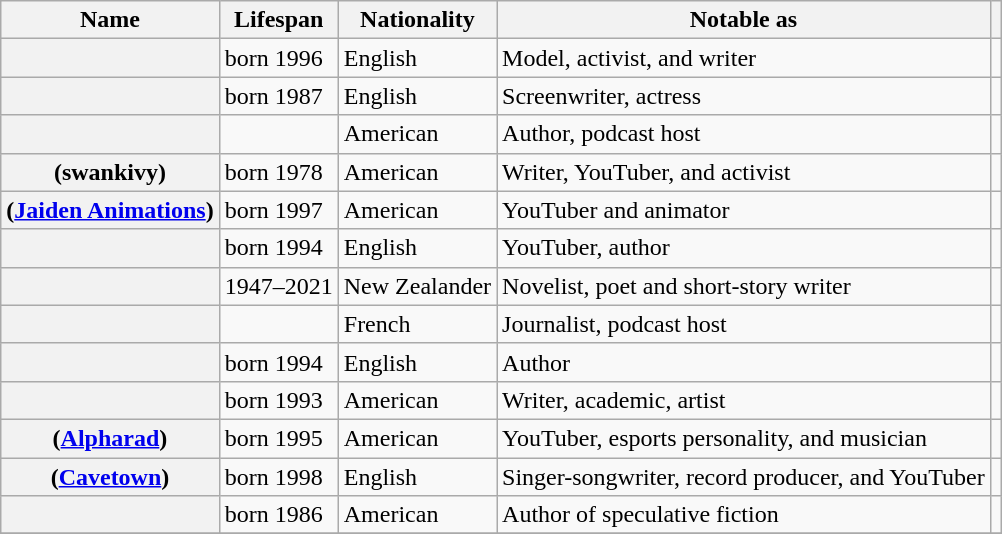<table class="wikitable sortable plainrowheaders">
<tr>
<th scope="col">Name</th>
<th scope="col">Lifespan</th>
<th scope="col">Nationality</th>
<th scope="col" class="unsortable">Notable as</th>
<th scope="col" class="unsortable"></th>
</tr>
<tr>
<th scope="row"></th>
<td>born 1996</td>
<td>English</td>
<td>Model, activist, and writer</td>
<td></td>
</tr>
<tr>
<th scope="row"></th>
<td>born 1987</td>
<td>English</td>
<td>Screenwriter, actress</td>
<td></td>
</tr>
<tr>
<th scope="row"></th>
<td></td>
<td>American</td>
<td>Author, podcast host</td>
<td></td>
</tr>
<tr>
<th scope="row"> (swankivy)</th>
<td>born 1978</td>
<td>American</td>
<td>Writer, YouTuber, and activist</td>
<td></td>
</tr>
<tr>
<th scope="row"> (<a href='#'>Jaiden Animations</a>)</th>
<td>born 1997</td>
<td>American</td>
<td>YouTuber and animator</td>
<td></td>
</tr>
<tr>
<th scope="row"></th>
<td>born 1994</td>
<td>English</td>
<td>YouTuber, author</td>
<td></td>
</tr>
<tr>
<th scope="row"></th>
<td>1947–2021</td>
<td>New Zealander</td>
<td>Novelist, poet and short-story writer</td>
<td></td>
</tr>
<tr>
<th scope="row"></th>
<td></td>
<td>French</td>
<td>Journalist, podcast host</td>
<td></td>
</tr>
<tr>
<th scope="row"></th>
<td>born 1994</td>
<td>English</td>
<td>Author</td>
<td></td>
</tr>
<tr>
<th scope="row"></th>
<td>born 1993</td>
<td>American</td>
<td>Writer, academic, artist</td>
<td></td>
</tr>
<tr>
<th scope="row"> (<a href='#'>Alpharad</a>)</th>
<td>born 1995</td>
<td>American</td>
<td>YouTuber, esports personality, and musician</td>
<td></td>
</tr>
<tr>
<th scope="row"> (<a href='#'>Cavetown</a>)</th>
<td>born 1998</td>
<td>English</td>
<td>Singer-songwriter, record producer, and YouTuber</td>
<td></td>
</tr>
<tr>
<th scope="row"></th>
<td>born 1986</td>
<td>American</td>
<td>Author of speculative fiction</td>
<td></td>
</tr>
<tr>
</tr>
</table>
